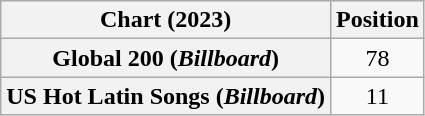<table class="wikitable sortable plainrowheaders" style="text-align:center">
<tr>
<th scope="col">Chart (2023)</th>
<th scope="col">Position</th>
</tr>
<tr>
<th scope="row">Global 200 (<em>Billboard</em>)</th>
<td>78</td>
</tr>
<tr>
<th scope="row">US Hot Latin Songs (<em>Billboard</em>)</th>
<td>11</td>
</tr>
</table>
